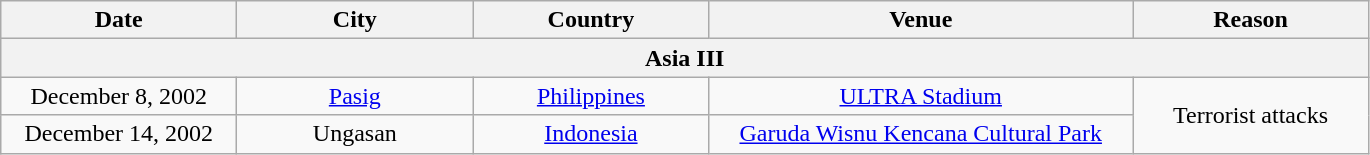<table class="wikitable" style="text-align:center;">
<tr>
<th width="150">Date</th>
<th width="150">City</th>
<th width="150">Country</th>
<th width="275">Venue</th>
<th width="150">Reason</th>
</tr>
<tr>
<th colspan="5">Asia III</th>
</tr>
<tr>
<td>December 8, 2002</td>
<td><a href='#'>Pasig</a></td>
<td><a href='#'>Philippines</a></td>
<td><a href='#'>ULTRA Stadium</a></td>
<td rowspan="2">Terrorist attacks</td>
</tr>
<tr>
<td>December 14, 2002</td>
<td>Ungasan</td>
<td><a href='#'>Indonesia</a></td>
<td><a href='#'>Garuda Wisnu Kencana Cultural Park</a></td>
</tr>
</table>
